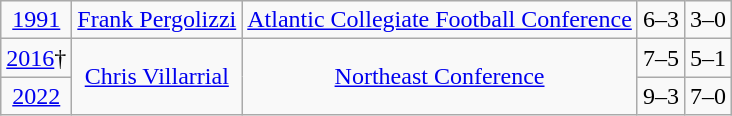<table class="wikitable" style="text-align:center">
<tr align="center">
<td><a href='#'>1991</a></td>
<td><a href='#'>Frank Pergolizzi</a></td>
<td><a href='#'>Atlantic Collegiate Football Conference</a></td>
<td>6–3</td>
<td>3–0</td>
</tr>
<tr align="center">
<td><a href='#'>2016</a>†</td>
<td rowspan="2"><a href='#'>Chris Villarrial</a></td>
<td rowspan="2"><a href='#'>Northeast Conference</a></td>
<td>7–5</td>
<td>5–1</td>
</tr>
<tr align="center">
<td><a href='#'>2022</a></td>
<td>9–3</td>
<td>7–0</td>
</tr>
</table>
